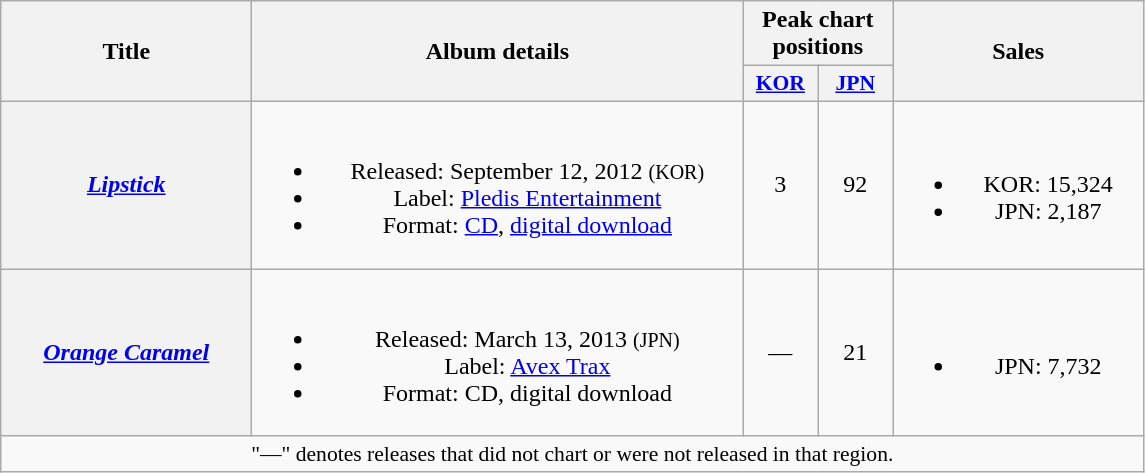<table class="wikitable plainrowheaders" style="text-align:center;">
<tr>
<th rowspan="2" style="width:10em;">Title</th>
<th rowspan="2" style="width:20em;">Album details</th>
<th colspan="2">Peak chart positions</th>
<th rowspan="2" style="width:10em;">Sales</th>
</tr>
<tr>
<th scope="col" style="width:3em;font-size:90%;"><a href='#'>KOR</a><br></th>
<th scope="col" style="width:3em;font-size:90%;"><a href='#'>JPN</a><br></th>
</tr>
<tr>
<th scope="row"><em><a href='#'>Lipstick</a></em></th>
<td><br><ul><li>Released: September 12, 2012 <small>(KOR)</small></li><li>Label: <a href='#'>Pledis Entertainment</a></li><li>Format: <a href='#'>CD</a>, <a href='#'>digital download</a></li></ul></td>
<td>3</td>
<td>92</td>
<td><br><ul><li>KOR: 15,324</li><li>JPN: 2,187</li></ul></td>
</tr>
<tr>
<th scope="row"><em><a href='#'>Orange Caramel</a></em></th>
<td><br><ul><li>Released: March 13, 2013 <small>(JPN)</small></li><li>Label: <a href='#'>Avex Trax</a></li><li>Format: CD, digital download</li></ul></td>
<td>—</td>
<td>21</td>
<td><br><ul><li>JPN: 7,732</li></ul></td>
</tr>
<tr>
<td colspan="5" style="font-size:90%">"—" denotes releases that did not chart or were not released in that region.</td>
</tr>
</table>
